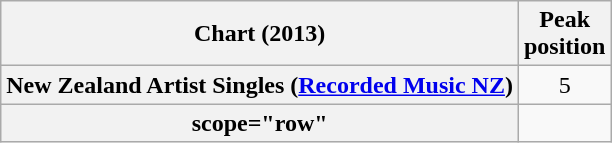<table class="wikitable sortable plainrowheaders">
<tr>
<th>Chart (2013)</th>
<th>Peak<br>position</th>
</tr>
<tr>
<th scope="row">New Zealand Artist Singles (<a href='#'>Recorded Music NZ</a>)</th>
<td align=center>5</td>
</tr>
<tr>
<th>scope="row"</th>
</tr>
</table>
